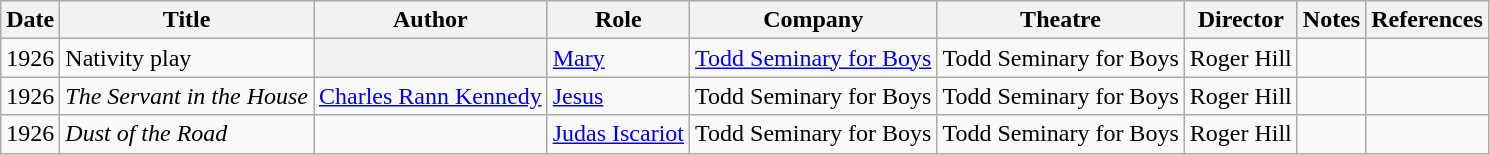<table class="wikitable">
<tr>
<th>Date</th>
<th>Title</th>
<th>Author</th>
<th>Role</th>
<th>Company</th>
<th>Theatre</th>
<th>Director</th>
<th>Notes</th>
<th>References</th>
</tr>
<tr>
<td>1926</td>
<td>Nativity play</td>
<th></th>
<td><a href='#'>Mary</a></td>
<td><a href='#'>Todd Seminary for Boys</a></td>
<td>Todd Seminary for Boys</td>
<td>Roger Hill</td>
<td></td>
<td></td>
</tr>
<tr>
<td>1926</td>
<td><em>The Servant in the House</em></td>
<td><a href='#'>Charles Rann Kennedy</a></td>
<td><a href='#'>Jesus</a></td>
<td>Todd Seminary for Boys</td>
<td>Todd Seminary for Boys</td>
<td>Roger Hill</td>
<td></td>
<td></td>
</tr>
<tr>
<td>1926</td>
<td><em>Dust of the Road</em></td>
<td></td>
<td><a href='#'>Judas Iscariot</a></td>
<td>Todd Seminary for Boys</td>
<td>Todd Seminary for Boys</td>
<td>Roger Hill</td>
<td></td>
<td></td>
</tr>
</table>
